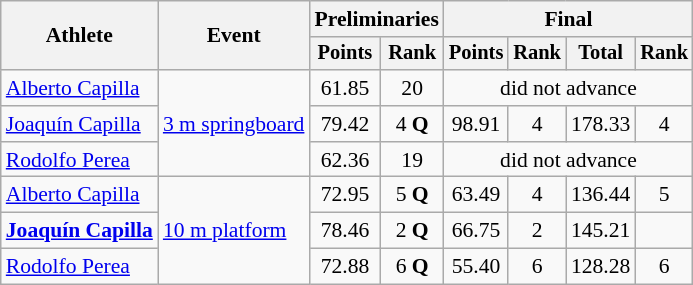<table class=wikitable style="font-size:90%">
<tr>
<th rowspan="2">Athlete</th>
<th rowspan="2">Event</th>
<th colspan="2">Preliminaries</th>
<th colspan="4">Final</th>
</tr>
<tr style="font-size:95%">
<th>Points</th>
<th>Rank</th>
<th>Points</th>
<th>Rank</th>
<th>Total</th>
<th>Rank</th>
</tr>
<tr align=center>
<td align=left><a href='#'>Alberto Capilla</a></td>
<td align=left rowspan=3><a href='#'>3 m springboard</a></td>
<td>61.85</td>
<td>20</td>
<td colspan=4>did not advance</td>
</tr>
<tr align=center>
<td align=left><a href='#'>Joaquín Capilla</a></td>
<td>79.42</td>
<td>4 <strong>Q</strong></td>
<td>98.91</td>
<td>4</td>
<td>178.33</td>
<td>4</td>
</tr>
<tr align=center>
<td align=left><a href='#'>Rodolfo Perea</a></td>
<td>62.36</td>
<td>19</td>
<td colspan=4>did not advance</td>
</tr>
<tr align=center>
<td align=left><a href='#'>Alberto Capilla</a></td>
<td align=left rowspan=3><a href='#'>10 m platform</a></td>
<td>72.95</td>
<td>5 <strong>Q</strong></td>
<td>63.49</td>
<td>4</td>
<td>136.44</td>
<td>5</td>
</tr>
<tr align=center>
<td align=left><strong><a href='#'>Joaquín Capilla</a></strong></td>
<td>78.46</td>
<td>2 <strong>Q</strong></td>
<td>66.75</td>
<td>2</td>
<td>145.21</td>
<td></td>
</tr>
<tr align=center>
<td align=left><a href='#'>Rodolfo Perea</a></td>
<td>72.88</td>
<td>6 <strong>Q</strong></td>
<td>55.40</td>
<td>6</td>
<td>128.28</td>
<td>6</td>
</tr>
</table>
